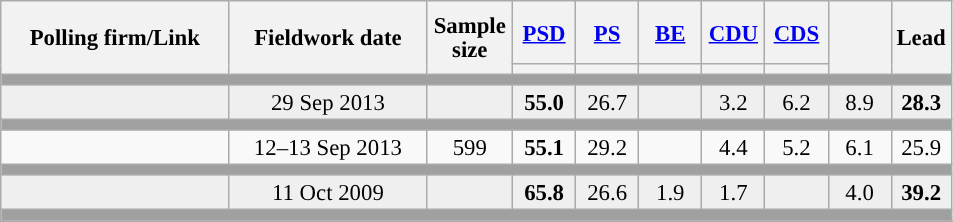<table class="wikitable collapsible sortable" style="text-align:center; font-size:95%; line-height:16px;">
<tr style="height:42px;">
<th style="width:145px;" rowspan="2">Polling firm/Link</th>
<th style="width:125px;" rowspan="2">Fieldwork date</th>
<th class="unsortable" style="width:50px;" rowspan="2">Sample size</th>
<th class="unsortable" style="width:35px;"><a href='#'>PSD</a></th>
<th class="unsortable" style="width:35px;"><a href='#'>PS</a></th>
<th class="unsortable" style="width:35px;"><a href='#'>BE</a></th>
<th class="unsortable" style="width:35px;"><a href='#'>CDU</a></th>
<th class="unsortable" style="width:35px;"><a href='#'>CDS</a></th>
<th class="unsortable" style="width:35px;" rowspan="2"></th>
<th class="unsortable" style="width:30px;" rowspan="2">Lead</th>
</tr>
<tr>
<th class="unsortable" style="color:inherit;background:"></th>
<th class="unsortable" style="color:inherit;background:"></th>
<th class="unsortable" style="color:inherit;background:"></th>
<th class="unsortable" style="color:inherit;background:"></th>
<th class="unsortable" style="color:inherit;background:"></th>
</tr>
<tr>
<td colspan="13" style="background:#A0A0A0"></td>
</tr>
<tr style="background:#EFEFEF;">
<td><strong></strong></td>
<td data-sort-value="2019-10-06">29 Sep 2013</td>
<td></td>
<td><strong>55.0</strong><br></td>
<td>26.7<br></td>
<td></td>
<td>3.2<br></td>
<td>6.2<br></td>
<td>8.9</td>
<td style="background:"><strong>28.3</strong></td>
</tr>
<tr>
<td colspan="13" style="background:#A0A0A0"></td>
</tr>
<tr>
<td align="center"></td>
<td align="center">12–13 Sep 2013</td>
<td>599</td>
<td align="center" ><strong>55.1</strong></td>
<td align="center">29.2</td>
<td></td>
<td align="center">4.4</td>
<td align="center">5.2</td>
<td align="center">6.1</td>
<td style="background:">25.9</td>
</tr>
<tr>
<td colspan="13" style="background:#A0A0A0"></td>
</tr>
<tr style="background:#EFEFEF;">
<td><strong></strong></td>
<td data-sort-value="2019-10-06">11 Oct 2009</td>
<td></td>
<td><strong>65.8</strong><br></td>
<td>26.6<br></td>
<td>1.9<br></td>
<td>1.7<br></td>
<td></td>
<td>4.0</td>
<td style="background:"><strong>39.2</strong></td>
</tr>
<tr>
<td colspan="13" style="background:#A0A0A0"></td>
</tr>
<tr>
</tr>
</table>
